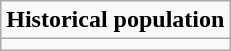<table role="presentation" class="wikitable mw-collapsible mw-collapsed">
<tr>
<td><strong>Historical population</strong></td>
</tr>
<tr>
<td></td>
</tr>
</table>
